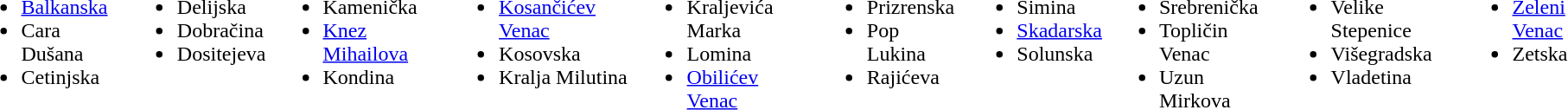<table>
<tr valign=top>
<td><br><ul><li><a href='#'>Balkanska</a></li><li>Cara Dušana</li><li>Cetinjska</li></ul></td>
<td><br><ul><li>Delijska</li><li>Dobračina</li><li>Dositejeva</li></ul></td>
<td><br><ul><li>Kamenička</li><li><a href='#'>Knez Mihailova</a></li><li>Kondina</li></ul></td>
<td><br><ul><li><a href='#'>Kosančićev Venac</a></li><li>Kosovska</li><li>Kralja Milutina</li></ul></td>
<td><br><ul><li>Kraljevića Marka</li><li>Lomina</li><li><a href='#'>Obilićev Venac</a></li></ul></td>
<td><br><ul><li>Prizrenska</li><li>Pop Lukina</li><li>Rajićeva</li></ul></td>
<td><br><ul><li>Simina</li><li><a href='#'>Skadarska</a></li><li>Solunska</li></ul></td>
<td><br><ul><li>Srebrenička</li><li>Topličin Venac</li><li>Uzun Mirkova</li></ul></td>
<td><br><ul><li>Velike Stepenice</li><li>Višegradska</li><li>Vladetina</li></ul></td>
<td><br><ul><li><a href='#'>Zeleni Venac</a></li><li>Zetska</li></ul></td>
</tr>
</table>
